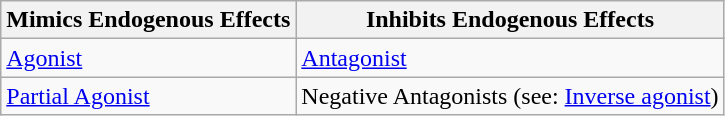<table class="wikitable">
<tr>
<th>Mimics Endogenous Effects</th>
<th>Inhibits Endogenous Effects</th>
</tr>
<tr>
<td><a href='#'>Agonist</a></td>
<td><a href='#'>Antagonist</a></td>
</tr>
<tr>
<td><a href='#'>Partial Agonist</a></td>
<td>Negative Antagonists (see: <a href='#'>Inverse agonist</a>)</td>
</tr>
</table>
